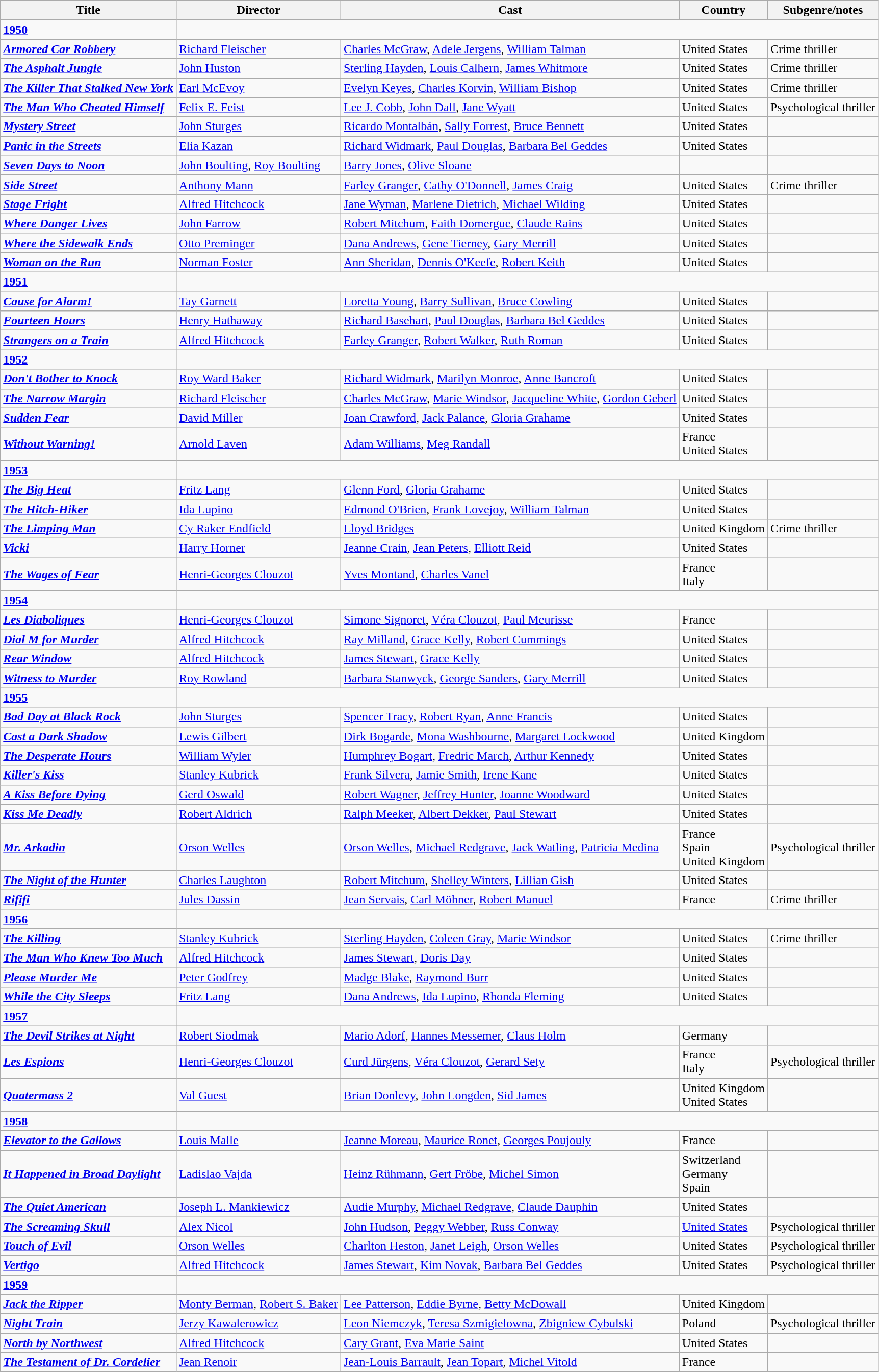<table class="wikitable">
<tr>
<th>Title</th>
<th>Director</th>
<th>Cast</th>
<th>Country</th>
<th>Subgenre/notes</th>
</tr>
<tr>
<td><strong><a href='#'>1950</a></strong></td>
</tr>
<tr>
<td><strong><em><a href='#'>Armored Car Robbery</a></em></strong></td>
<td><a href='#'>Richard Fleischer</a></td>
<td><a href='#'>Charles McGraw</a>, <a href='#'>Adele Jergens</a>, <a href='#'>William Talman</a></td>
<td>United States</td>
<td>Crime thriller</td>
</tr>
<tr>
<td><strong><em><a href='#'>The Asphalt Jungle</a></em></strong></td>
<td><a href='#'>John Huston</a></td>
<td><a href='#'>Sterling Hayden</a>, <a href='#'>Louis Calhern</a>, <a href='#'>James Whitmore</a></td>
<td>United States</td>
<td>Crime thriller</td>
</tr>
<tr>
<td><strong><em><a href='#'>The Killer That Stalked New York</a></em></strong></td>
<td><a href='#'>Earl McEvoy</a></td>
<td><a href='#'>Evelyn Keyes</a>, <a href='#'>Charles Korvin</a>, <a href='#'>William Bishop</a></td>
<td>United States</td>
<td>Crime thriller</td>
</tr>
<tr>
<td><strong><em><a href='#'>The Man Who Cheated Himself</a></em></strong></td>
<td><a href='#'>Felix E. Feist</a></td>
<td><a href='#'>Lee J. Cobb</a>, <a href='#'>John Dall</a>, <a href='#'>Jane Wyatt</a></td>
<td>United States</td>
<td>Psychological thriller</td>
</tr>
<tr>
<td><strong><em><a href='#'>Mystery Street</a></em></strong></td>
<td><a href='#'>John Sturges</a></td>
<td><a href='#'>Ricardo Montalbán</a>, <a href='#'>Sally Forrest</a>, <a href='#'>Bruce Bennett</a></td>
<td>United States</td>
<td></td>
</tr>
<tr>
<td><strong><em><a href='#'>Panic in the Streets</a></em></strong></td>
<td><a href='#'>Elia Kazan</a></td>
<td><a href='#'>Richard Widmark</a>, <a href='#'>Paul Douglas</a>, <a href='#'>Barbara Bel Geddes</a></td>
<td>United States</td>
<td></td>
</tr>
<tr>
<td><strong><em><a href='#'>Seven Days to Noon</a></em></strong></td>
<td><a href='#'>John Boulting</a>, <a href='#'>Roy Boulting</a></td>
<td><a href='#'>Barry Jones</a>, <a href='#'>Olive Sloane</a></td>
<td></td>
<td></td>
</tr>
<tr>
<td><strong><em><a href='#'>Side Street</a></em></strong></td>
<td><a href='#'>Anthony Mann</a></td>
<td><a href='#'>Farley Granger</a>, <a href='#'>Cathy O'Donnell</a>, <a href='#'>James Craig</a></td>
<td>United States</td>
<td>Crime thriller</td>
</tr>
<tr>
<td><strong><em><a href='#'>Stage Fright</a></em></strong></td>
<td><a href='#'>Alfred Hitchcock</a></td>
<td><a href='#'>Jane Wyman</a>, <a href='#'>Marlene Dietrich</a>, <a href='#'>Michael Wilding</a></td>
<td>United States</td>
<td></td>
</tr>
<tr>
<td><strong><em><a href='#'>Where Danger Lives</a></em></strong></td>
<td><a href='#'>John Farrow</a></td>
<td><a href='#'>Robert Mitchum</a>, <a href='#'>Faith Domergue</a>, <a href='#'>Claude Rains</a></td>
<td>United States</td>
<td></td>
</tr>
<tr>
<td><strong><em><a href='#'>Where the Sidewalk Ends</a></em></strong></td>
<td><a href='#'>Otto Preminger</a></td>
<td><a href='#'>Dana Andrews</a>, <a href='#'>Gene Tierney</a>, <a href='#'>Gary Merrill</a></td>
<td>United States</td>
<td></td>
</tr>
<tr>
<td><strong><em><a href='#'>Woman on the Run</a></em></strong></td>
<td><a href='#'>Norman Foster</a></td>
<td><a href='#'>Ann Sheridan</a>, <a href='#'>Dennis O'Keefe</a>, <a href='#'>Robert Keith</a></td>
<td>United States</td>
<td></td>
</tr>
<tr>
<td><strong><a href='#'>1951</a></strong></td>
</tr>
<tr>
<td><strong><em><a href='#'>Cause for Alarm!</a></em></strong></td>
<td><a href='#'>Tay Garnett</a></td>
<td><a href='#'>Loretta Young</a>, <a href='#'>Barry Sullivan</a>, <a href='#'>Bruce Cowling</a></td>
<td>United States</td>
<td></td>
</tr>
<tr>
<td><strong><em><a href='#'>Fourteen Hours</a></em></strong></td>
<td><a href='#'>Henry Hathaway</a></td>
<td><a href='#'>Richard Basehart</a>, <a href='#'>Paul Douglas</a>, <a href='#'>Barbara Bel Geddes</a></td>
<td>United States</td>
<td></td>
</tr>
<tr>
<td><strong><em><a href='#'>Strangers on a Train</a></em></strong></td>
<td><a href='#'>Alfred Hitchcock</a></td>
<td><a href='#'>Farley Granger</a>, <a href='#'>Robert Walker</a>, <a href='#'>Ruth Roman</a></td>
<td>United States</td>
<td></td>
</tr>
<tr>
<td><strong><a href='#'>1952</a></strong></td>
</tr>
<tr>
<td><strong><em><a href='#'>Don't Bother to Knock</a></em></strong></td>
<td><a href='#'>Roy Ward Baker</a></td>
<td><a href='#'>Richard Widmark</a>, <a href='#'>Marilyn Monroe</a>, <a href='#'>Anne Bancroft</a></td>
<td>United States</td>
<td></td>
</tr>
<tr>
<td><strong><em><a href='#'>The Narrow Margin</a></em></strong></td>
<td><a href='#'>Richard Fleischer</a></td>
<td><a href='#'>Charles McGraw</a>, <a href='#'>Marie Windsor</a>, <a href='#'>Jacqueline White</a>, <a href='#'>Gordon Geberl</a></td>
<td>United States</td>
<td></td>
</tr>
<tr>
<td><strong><em><a href='#'>Sudden Fear</a></em></strong></td>
<td><a href='#'>David Miller</a></td>
<td><a href='#'>Joan Crawford</a>, <a href='#'>Jack Palance</a>, <a href='#'>Gloria Grahame</a></td>
<td>United States</td>
<td></td>
</tr>
<tr>
<td><strong><em><a href='#'>Without Warning!</a></em></strong></td>
<td><a href='#'>Arnold Laven</a></td>
<td><a href='#'>Adam Williams</a>, <a href='#'>Meg Randall</a></td>
<td>France<br>United States</td>
<td></td>
</tr>
<tr>
<td><strong><a href='#'>1953</a></strong></td>
</tr>
<tr>
<td><strong><em><a href='#'>The Big Heat</a></em></strong></td>
<td><a href='#'>Fritz Lang</a></td>
<td><a href='#'>Glenn Ford</a>, <a href='#'>Gloria Grahame</a></td>
<td>United States</td>
<td></td>
</tr>
<tr>
<td><strong><em><a href='#'>The Hitch-Hiker</a></em></strong></td>
<td><a href='#'>Ida Lupino</a></td>
<td><a href='#'>Edmond O'Brien</a>, <a href='#'>Frank Lovejoy</a>, <a href='#'>William Talman</a></td>
<td>United States</td>
<td></td>
</tr>
<tr>
<td><strong><em><a href='#'>The Limping Man</a></em></strong></td>
<td><a href='#'>Cy Raker Endfield</a></td>
<td><a href='#'>Lloyd Bridges</a></td>
<td>United Kingdom</td>
<td>Crime thriller</td>
</tr>
<tr>
<td><strong><em><a href='#'>Vicki</a></em></strong></td>
<td><a href='#'>Harry Horner</a></td>
<td><a href='#'>Jeanne Crain</a>, <a href='#'>Jean Peters</a>, <a href='#'>Elliott Reid</a></td>
<td>United States</td>
<td></td>
</tr>
<tr>
<td><strong><em><a href='#'>The Wages of Fear</a></em></strong></td>
<td><a href='#'>Henri-Georges Clouzot</a></td>
<td><a href='#'>Yves Montand</a>, <a href='#'>Charles Vanel</a></td>
<td>France<br>Italy</td>
<td></td>
</tr>
<tr>
<td><strong><a href='#'>1954</a></strong></td>
</tr>
<tr>
<td><strong><em><a href='#'>Les Diaboliques</a></em></strong></td>
<td><a href='#'>Henri-Georges Clouzot</a></td>
<td><a href='#'>Simone Signoret</a>, <a href='#'>Véra Clouzot</a>, <a href='#'>Paul Meurisse</a></td>
<td>France</td>
<td></td>
</tr>
<tr>
<td><strong><em><a href='#'>Dial M for Murder</a></em></strong></td>
<td><a href='#'>Alfred Hitchcock</a></td>
<td><a href='#'>Ray Milland</a>, <a href='#'>Grace Kelly</a>, <a href='#'>Robert Cummings</a></td>
<td>United States</td>
<td></td>
</tr>
<tr>
<td><strong><em><a href='#'>Rear Window</a></em></strong></td>
<td><a href='#'>Alfred Hitchcock</a></td>
<td><a href='#'>James Stewart</a>, <a href='#'>Grace Kelly</a></td>
<td>United States</td>
<td></td>
</tr>
<tr>
<td><strong><em><a href='#'>Witness to Murder</a></em></strong></td>
<td><a href='#'>Roy Rowland</a></td>
<td><a href='#'>Barbara Stanwyck</a>, <a href='#'>George Sanders</a>, <a href='#'>Gary Merrill</a></td>
<td>United States</td>
<td></td>
</tr>
<tr>
<td><strong><a href='#'>1955</a></strong></td>
</tr>
<tr>
<td><strong><em><a href='#'>Bad Day at Black Rock</a></em></strong></td>
<td><a href='#'>John Sturges</a></td>
<td><a href='#'>Spencer Tracy</a>, <a href='#'>Robert Ryan</a>, <a href='#'>Anne Francis</a></td>
<td>United States</td>
<td></td>
</tr>
<tr>
<td><strong><em><a href='#'>Cast a Dark Shadow</a></em></strong></td>
<td><a href='#'>Lewis Gilbert</a></td>
<td><a href='#'>Dirk Bogarde</a>, <a href='#'>Mona Washbourne</a>, <a href='#'>Margaret Lockwood</a></td>
<td>United Kingdom</td>
<td></td>
</tr>
<tr>
<td><strong><em><a href='#'>The Desperate Hours</a></em></strong></td>
<td><a href='#'>William Wyler</a></td>
<td><a href='#'>Humphrey Bogart</a>, <a href='#'>Fredric March</a>, <a href='#'>Arthur Kennedy</a></td>
<td>United States</td>
<td></td>
</tr>
<tr>
<td><strong><em><a href='#'>Killer's Kiss</a></em></strong></td>
<td><a href='#'>Stanley Kubrick</a></td>
<td><a href='#'>Frank Silvera</a>, <a href='#'>Jamie Smith</a>, <a href='#'>Irene Kane</a></td>
<td>United States</td>
<td></td>
</tr>
<tr>
<td><strong><em><a href='#'>A Kiss Before Dying</a></em></strong></td>
<td><a href='#'>Gerd Oswald</a></td>
<td><a href='#'>Robert Wagner</a>, <a href='#'>Jeffrey Hunter</a>, <a href='#'>Joanne Woodward</a></td>
<td>United States</td>
<td></td>
</tr>
<tr>
<td><strong><em><a href='#'>Kiss Me Deadly</a></em></strong></td>
<td><a href='#'>Robert Aldrich</a></td>
<td><a href='#'>Ralph Meeker</a>, <a href='#'>Albert Dekker</a>, <a href='#'>Paul Stewart</a></td>
<td>United States</td>
<td></td>
</tr>
<tr>
<td><strong><em><a href='#'>Mr. Arkadin</a></em></strong></td>
<td><a href='#'>Orson Welles</a></td>
<td><a href='#'>Orson Welles</a>, <a href='#'>Michael Redgrave</a>, <a href='#'>Jack Watling</a>, <a href='#'>Patricia Medina</a></td>
<td>France<br>Spain<br>United Kingdom</td>
<td>Psychological thriller</td>
</tr>
<tr>
<td><strong><em><a href='#'>The Night of the Hunter</a></em></strong></td>
<td><a href='#'>Charles Laughton</a></td>
<td><a href='#'>Robert Mitchum</a>, <a href='#'>Shelley Winters</a>, <a href='#'>Lillian Gish</a></td>
<td>United States</td>
<td></td>
</tr>
<tr>
<td><strong><em><a href='#'>Rififi</a></em></strong></td>
<td><a href='#'>Jules Dassin</a></td>
<td><a href='#'>Jean Servais</a>, <a href='#'>Carl Möhner</a>, <a href='#'>Robert Manuel</a></td>
<td>France</td>
<td>Crime thriller</td>
</tr>
<tr>
<td><strong><a href='#'>1956</a></strong></td>
</tr>
<tr>
<td><strong><em><a href='#'>The Killing</a></em></strong></td>
<td><a href='#'>Stanley Kubrick</a></td>
<td><a href='#'>Sterling Hayden</a>, <a href='#'>Coleen Gray</a>, <a href='#'>Marie Windsor</a></td>
<td>United States</td>
<td>Crime thriller</td>
</tr>
<tr>
<td><strong><em><a href='#'>The Man Who Knew Too Much</a></em></strong></td>
<td><a href='#'>Alfred Hitchcock</a></td>
<td><a href='#'>James Stewart</a>, <a href='#'>Doris Day</a></td>
<td>United States</td>
<td></td>
</tr>
<tr>
<td><strong><em><a href='#'>Please Murder Me</a></em></strong></td>
<td><a href='#'>Peter Godfrey</a></td>
<td><a href='#'>Madge Blake</a>, <a href='#'>Raymond Burr</a></td>
<td>United States</td>
<td></td>
</tr>
<tr>
<td><strong><em><a href='#'>While the City Sleeps</a></em></strong></td>
<td><a href='#'>Fritz Lang</a></td>
<td><a href='#'>Dana Andrews</a>, <a href='#'>Ida Lupino</a>, <a href='#'>Rhonda Fleming</a></td>
<td>United States</td>
<td></td>
</tr>
<tr>
<td><strong><a href='#'>1957</a></strong></td>
</tr>
<tr>
<td><strong><em><a href='#'>The Devil Strikes at Night</a></em></strong></td>
<td><a href='#'>Robert Siodmak</a></td>
<td><a href='#'>Mario Adorf</a>, <a href='#'>Hannes Messemer</a>, <a href='#'>Claus Holm</a></td>
<td>Germany</td>
<td></td>
</tr>
<tr>
<td><strong><em><a href='#'>Les Espions</a></em></strong></td>
<td><a href='#'>Henri-Georges Clouzot</a></td>
<td><a href='#'>Curd Jürgens</a>, <a href='#'>Véra Clouzot</a>, <a href='#'>Gerard Sety</a></td>
<td>France<br>Italy</td>
<td>Psychological thriller</td>
</tr>
<tr>
<td><strong><em><a href='#'>Quatermass 2</a></em></strong></td>
<td><a href='#'>Val Guest</a></td>
<td><a href='#'>Brian Donlevy</a>, <a href='#'>John Longden</a>, <a href='#'>Sid James</a></td>
<td>United Kingdom<br>United States</td>
<td></td>
</tr>
<tr>
<td><strong><a href='#'>1958</a></strong></td>
</tr>
<tr>
<td><strong><em><a href='#'>Elevator to the Gallows</a></em></strong></td>
<td><a href='#'>Louis Malle</a></td>
<td><a href='#'>Jeanne Moreau</a>, <a href='#'>Maurice Ronet</a>, <a href='#'>Georges Poujouly</a></td>
<td>France</td>
<td></td>
</tr>
<tr>
<td><strong><em><a href='#'>It Happened in Broad Daylight</a></em></strong></td>
<td><a href='#'>Ladislao Vajda</a></td>
<td><a href='#'>Heinz Rühmann</a>, <a href='#'>Gert Fröbe</a>, <a href='#'>Michel Simon</a></td>
<td>Switzerland<br>Germany<br>Spain</td>
<td></td>
</tr>
<tr>
<td><strong><em><a href='#'>The Quiet American</a></em></strong></td>
<td><a href='#'>Joseph L. Mankiewicz</a></td>
<td><a href='#'>Audie Murphy</a>, <a href='#'>Michael Redgrave</a>, <a href='#'>Claude Dauphin</a></td>
<td>United States</td>
<td></td>
</tr>
<tr>
<td><strong><em><a href='#'>The Screaming Skull</a></em></strong></td>
<td><a href='#'>Alex Nicol</a></td>
<td><a href='#'>John Hudson</a>, <a href='#'>Peggy Webber</a>, <a href='#'>Russ Conway</a></td>
<td><a href='#'>United States</a></td>
<td>Psychological thriller</td>
</tr>
<tr>
<td><strong><em><a href='#'>Touch of Evil</a></em></strong></td>
<td><a href='#'>Orson Welles</a></td>
<td><a href='#'>Charlton Heston</a>, <a href='#'>Janet Leigh</a>, <a href='#'>Orson Welles</a></td>
<td>United States</td>
<td>Psychological thriller</td>
</tr>
<tr>
<td><strong><em><a href='#'>Vertigo</a></em></strong></td>
<td><a href='#'>Alfred Hitchcock</a></td>
<td><a href='#'>James Stewart</a>, <a href='#'>Kim Novak</a>, <a href='#'>Barbara Bel Geddes</a></td>
<td>United States</td>
<td>Psychological thriller</td>
</tr>
<tr>
<td><strong><a href='#'>1959</a></strong></td>
</tr>
<tr>
<td><strong><em><a href='#'>Jack the Ripper</a></em></strong></td>
<td><a href='#'>Monty Berman</a>, <a href='#'>Robert S. Baker</a></td>
<td><a href='#'>Lee Patterson</a>, <a href='#'>Eddie Byrne</a>, <a href='#'>Betty McDowall</a></td>
<td>United Kingdom</td>
<td></td>
</tr>
<tr>
<td><strong><em><a href='#'>Night Train</a></em></strong></td>
<td><a href='#'>Jerzy Kawalerowicz</a></td>
<td><a href='#'>Leon Niemczyk</a>, <a href='#'>Teresa Szmigielowna</a>, <a href='#'>Zbigniew Cybulski</a></td>
<td>Poland</td>
<td>Psychological thriller</td>
</tr>
<tr>
<td><strong><em><a href='#'>North by Northwest</a></em></strong></td>
<td><a href='#'>Alfred Hitchcock</a></td>
<td><a href='#'>Cary Grant</a>, <a href='#'>Eva Marie Saint</a></td>
<td>United States</td>
<td></td>
</tr>
<tr>
<td><strong><em><a href='#'>The Testament of Dr. Cordelier</a></em></strong></td>
<td><a href='#'>Jean Renoir</a></td>
<td><a href='#'>Jean-Louis Barrault</a>, <a href='#'>Jean Topart</a>, <a href='#'>Michel Vitold</a></td>
<td>France</td>
<td></td>
</tr>
</table>
